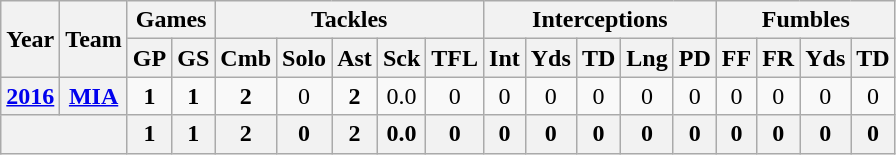<table class="wikitable" style="text-align:center">
<tr>
<th rowspan="2">Year</th>
<th rowspan="2">Team</th>
<th colspan="2">Games</th>
<th colspan="5">Tackles</th>
<th colspan="5">Interceptions</th>
<th colspan="4">Fumbles</th>
</tr>
<tr>
<th>GP</th>
<th>GS</th>
<th>Cmb</th>
<th>Solo</th>
<th>Ast</th>
<th>Sck</th>
<th>TFL</th>
<th>Int</th>
<th>Yds</th>
<th>TD</th>
<th>Lng</th>
<th>PD</th>
<th>FF</th>
<th>FR</th>
<th>Yds</th>
<th>TD</th>
</tr>
<tr>
<th><a href='#'>2016</a></th>
<th><a href='#'>MIA</a></th>
<td><strong>1</strong></td>
<td><strong>1</strong></td>
<td><strong>2</strong></td>
<td>0</td>
<td><strong>2</strong></td>
<td>0.0</td>
<td>0</td>
<td>0</td>
<td>0</td>
<td>0</td>
<td>0</td>
<td>0</td>
<td>0</td>
<td>0</td>
<td>0</td>
<td>0</td>
</tr>
<tr>
<th colspan="2"></th>
<th>1</th>
<th>1</th>
<th>2</th>
<th>0</th>
<th>2</th>
<th>0.0</th>
<th>0</th>
<th>0</th>
<th>0</th>
<th>0</th>
<th>0</th>
<th>0</th>
<th>0</th>
<th>0</th>
<th>0</th>
<th>0</th>
</tr>
</table>
